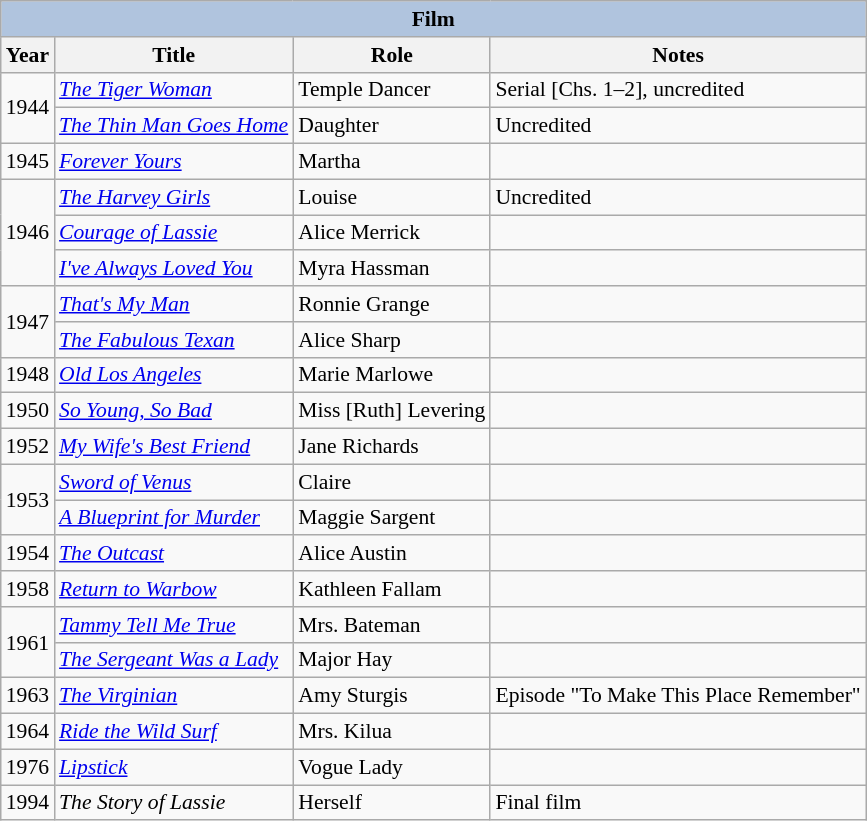<table class="wikitable" style="font-size: 90%;">
<tr>
<th colspan="4" style="background: LightSteelBlue;">Film</th>
</tr>
<tr>
<th>Year</th>
<th>Title</th>
<th>Role</th>
<th>Notes</th>
</tr>
<tr>
<td rowspan=2>1944</td>
<td><em><a href='#'>The Tiger Woman</a></em></td>
<td>Temple Dancer</td>
<td>Serial [Chs. 1–2], uncredited</td>
</tr>
<tr>
<td><em><a href='#'>The Thin Man Goes Home</a></em></td>
<td>Daughter</td>
<td>Uncredited</td>
</tr>
<tr>
<td>1945</td>
<td><em><a href='#'>Forever Yours</a></em></td>
<td>Martha</td>
<td></td>
</tr>
<tr>
<td rowspan=3>1946</td>
<td><em><a href='#'>The Harvey Girls</a></em></td>
<td>Louise</td>
<td>Uncredited</td>
</tr>
<tr>
<td><em><a href='#'>Courage of Lassie</a></em></td>
<td>Alice Merrick</td>
<td></td>
</tr>
<tr>
<td><em><a href='#'>I've Always Loved You</a></em></td>
<td>Myra Hassman</td>
<td></td>
</tr>
<tr>
<td rowspan=2>1947</td>
<td><em><a href='#'>That's My Man</a></em></td>
<td>Ronnie Grange</td>
<td></td>
</tr>
<tr>
<td><em><a href='#'>The Fabulous Texan</a></em></td>
<td>Alice Sharp</td>
<td></td>
</tr>
<tr>
<td>1948</td>
<td><em><a href='#'>Old Los Angeles</a></em></td>
<td>Marie Marlowe</td>
<td></td>
</tr>
<tr>
<td>1950</td>
<td><em><a href='#'>So Young, So Bad</a></em></td>
<td>Miss [Ruth] Levering</td>
<td></td>
</tr>
<tr>
<td>1952</td>
<td><em><a href='#'>My Wife's Best Friend</a></em></td>
<td>Jane Richards</td>
<td></td>
</tr>
<tr>
<td rowspan=2>1953</td>
<td><em><a href='#'>Sword of Venus</a></em></td>
<td>Claire</td>
<td></td>
</tr>
<tr>
<td><em><a href='#'>A Blueprint for Murder</a></em></td>
<td>Maggie Sargent</td>
<td></td>
</tr>
<tr>
<td>1954</td>
<td><em><a href='#'>The Outcast</a></em></td>
<td>Alice Austin</td>
<td></td>
</tr>
<tr>
<td>1958</td>
<td><em><a href='#'>Return to Warbow</a></em></td>
<td>Kathleen Fallam</td>
<td></td>
</tr>
<tr>
<td rowspan=2>1961</td>
<td><em><a href='#'>Tammy Tell Me True</a></em></td>
<td>Mrs. Bateman</td>
<td></td>
</tr>
<tr>
<td><em><a href='#'>The Sergeant Was a Lady</a></em></td>
<td>Major Hay</td>
<td></td>
</tr>
<tr>
<td>1963</td>
<td><em><a href='#'>The Virginian</a></em></td>
<td>Amy Sturgis</td>
<td>Episode "To Make This Place Remember"</td>
</tr>
<tr>
<td>1964</td>
<td><em><a href='#'>Ride the Wild Surf</a></em></td>
<td>Mrs. Kilua</td>
<td></td>
</tr>
<tr>
<td>1976</td>
<td><em><a href='#'>Lipstick</a></em></td>
<td>Vogue Lady</td>
<td></td>
</tr>
<tr>
<td>1994</td>
<td><em>The Story of Lassie</em></td>
<td>Herself</td>
<td>Final film</td>
</tr>
</table>
